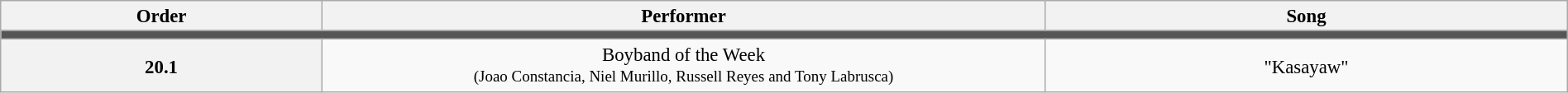<table class="wikitable" style="text-align:center; line-height:17px; width:100%; font-size: 95%;">
<tr>
<th style="width:08%;">Order</th>
<th style="width:18%;">Performer</th>
<th style="width:13%;">Song</th>
</tr>
<tr>
<td colspan="3" style="background:#555;"></td>
</tr>
<tr>
<th>20.1</th>
<td>Boyband of the Week <br> <small>(Joao Constancia, Niel Murillo, Russell Reyes and Tony Labrusca)</small></td>
<td>"Kasayaw"</td>
</tr>
</table>
